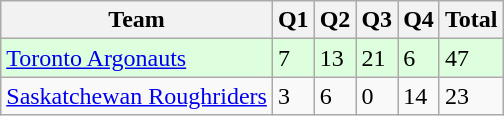<table class="wikitable">
<tr>
<th>Team</th>
<th>Q1</th>
<th>Q2</th>
<th>Q3</th>
<th>Q4</th>
<th>Total</th>
</tr>
<tr style="background-color:#ddffdd">
<td><a href='#'>Toronto Argonauts</a></td>
<td>7</td>
<td>13</td>
<td>21</td>
<td>6</td>
<td>47</td>
</tr>
<tr>
<td><a href='#'>Saskatchewan Roughriders</a></td>
<td>3</td>
<td>6</td>
<td>0</td>
<td>14</td>
<td>23</td>
</tr>
</table>
